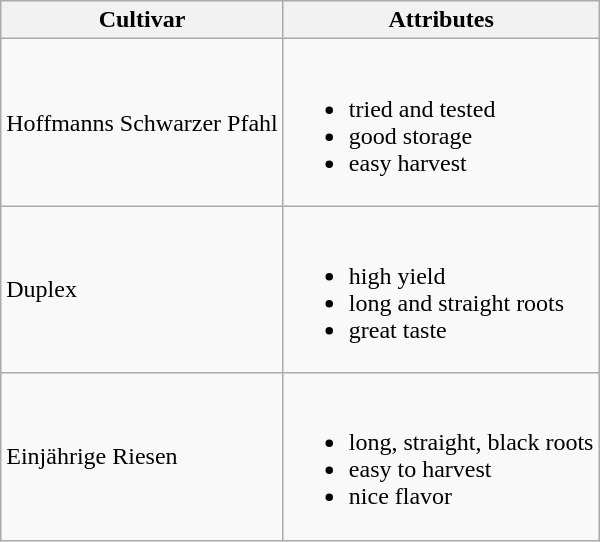<table class="wikitable">
<tr>
<th>Cultivar</th>
<th>Attributes</th>
</tr>
<tr>
<td>Hoffmanns Schwarzer Pfahl</td>
<td><br><ul><li>tried and tested</li><li>good storage</li><li>easy harvest</li></ul></td>
</tr>
<tr>
<td>Duplex</td>
<td><br><ul><li>high yield</li><li>long and straight roots</li><li>great taste</li></ul></td>
</tr>
<tr>
<td>Einjährige Riesen</td>
<td><br><ul><li>long, straight, black roots</li><li>easy to harvest</li><li>nice flavor</li></ul></td>
</tr>
</table>
